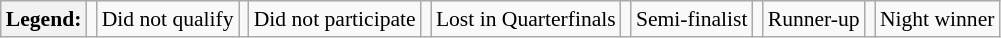<table class="wikitable" style="font-size:90%;">
<tr>
<th>Legend:</th>
<td></td>
<td>Did not qualify</td>
<td></td>
<td>Did not participate</td>
<td></td>
<td>Lost in Quarterfinals</td>
<td></td>
<td>Semi-finalist</td>
<td></td>
<td>Runner-up</td>
<td></td>
<td>Night winner</td>
</tr>
</table>
